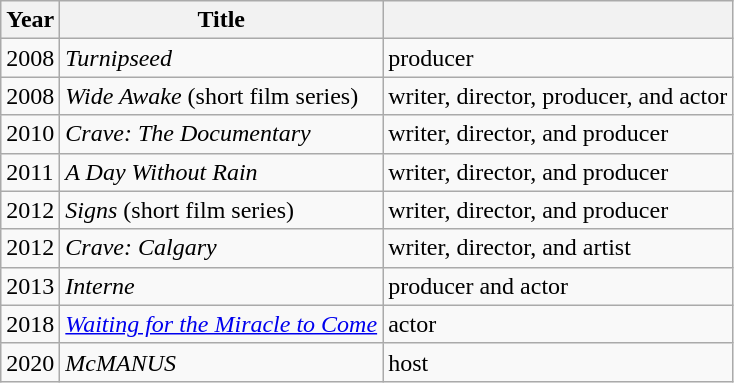<table class="wikitable sortable">
<tr>
<th>Year</th>
<th>Title</th>
<th></th>
</tr>
<tr>
<td>2008</td>
<td><em>Turnipseed</em></td>
<td>producer</td>
</tr>
<tr>
<td>2008</td>
<td><em>Wide Awake</em> (short film series)</td>
<td>writer, director, producer, and actor</td>
</tr>
<tr>
<td>2010</td>
<td><em>Crave: The Documentary</em></td>
<td>writer, director, and producer</td>
</tr>
<tr>
<td>2011</td>
<td><em>A Day Without Rain</em></td>
<td>writer, director, and producer</td>
</tr>
<tr>
<td>2012</td>
<td><em>Signs</em> (short film series)</td>
<td>writer, director, and producer</td>
</tr>
<tr>
<td>2012</td>
<td><em>Crave: Calgary</em></td>
<td>writer, director, and artist</td>
</tr>
<tr>
<td>2013</td>
<td><em>Interne</em></td>
<td>producer and actor</td>
</tr>
<tr>
<td>2018</td>
<td><em><a href='#'>Waiting for the Miracle to Come</a></em></td>
<td>actor</td>
</tr>
<tr>
<td>2020</td>
<td><em>McMANUS</em></td>
<td>host</td>
</tr>
</table>
